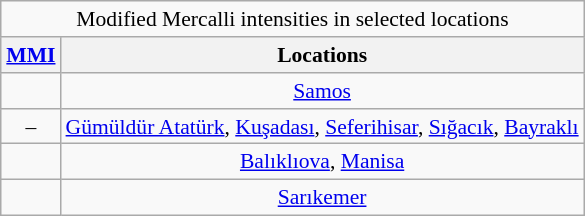<table class="wikitable" style="float: right; text-align: center; font-size:90%;">
<tr>
<td colspan="2" style="text-align: center;">Modified Mercalli intensities in selected locations</td>
</tr>
<tr>
<th><a href='#'>MMI</a></th>
<th>Locations</th>
</tr>
<tr>
<td></td>
<td><a href='#'>Samos</a></td>
</tr>
<tr>
<td>–</td>
<td><a href='#'>Gümüldür Atatürk</a>, <a href='#'>Kuşadası</a>, <a href='#'>Seferihisar</a>, <a href='#'>Sığacık</a>, <a href='#'>Bayraklı</a></td>
</tr>
<tr>
<td></td>
<td><a href='#'>Balıklıova</a>, <a href='#'>Manisa</a></td>
</tr>
<tr>
<td></td>
<td><a href='#'>Sarıkemer</a></td>
</tr>
</table>
